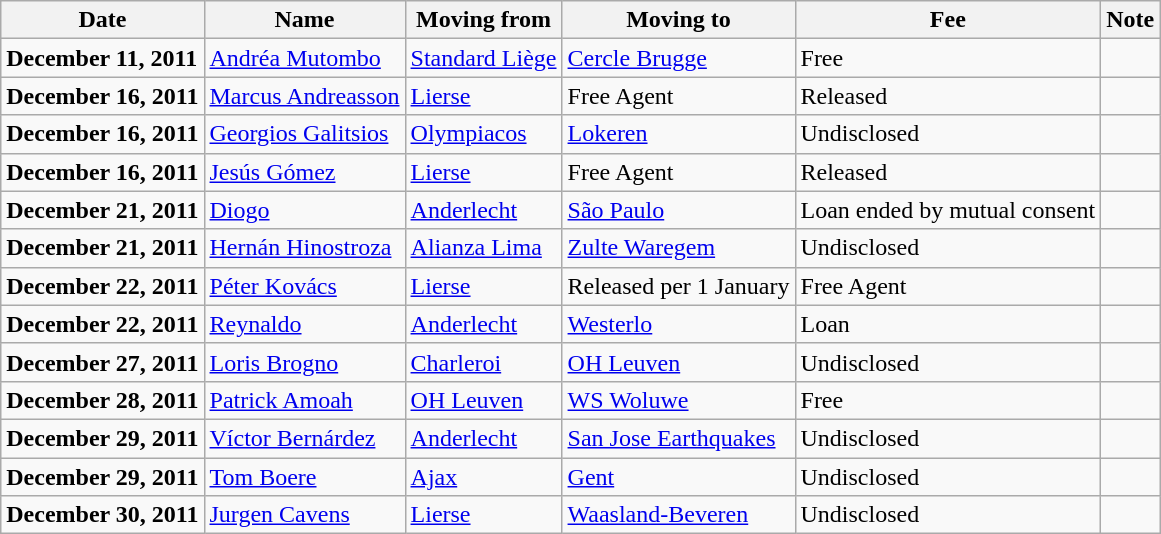<table class="wikitable sortable">
<tr>
<th>Date</th>
<th>Name</th>
<th>Moving from</th>
<th>Moving to</th>
<th>Fee</th>
<th>Note</th>
</tr>
<tr>
<td><strong>December 11, 2011</strong></td>
<td> <a href='#'>Andréa Mutombo</a></td>
<td> <a href='#'>Standard Liège</a></td>
<td> <a href='#'>Cercle Brugge</a></td>
<td>Free </td>
<td></td>
</tr>
<tr>
<td><strong>December 16, 2011</strong></td>
<td> <a href='#'>Marcus Andreasson</a></td>
<td> <a href='#'>Lierse</a></td>
<td>Free Agent</td>
<td>Released </td>
<td></td>
</tr>
<tr>
<td><strong>December 16, 2011</strong></td>
<td> <a href='#'>Georgios Galitsios</a></td>
<td> <a href='#'>Olympiacos</a></td>
<td> <a href='#'>Lokeren</a></td>
<td>Undisclosed </td>
<td></td>
</tr>
<tr>
<td><strong>December 16, 2011</strong></td>
<td> <a href='#'>Jesús Gómez</a></td>
<td> <a href='#'>Lierse</a></td>
<td>Free Agent</td>
<td>Released </td>
<td></td>
</tr>
<tr>
<td><strong>December 21, 2011</strong></td>
<td> <a href='#'>Diogo</a></td>
<td> <a href='#'>Anderlecht</a></td>
<td> <a href='#'>São Paulo</a></td>
<td>Loan ended by mutual consent </td>
<td></td>
</tr>
<tr>
<td><strong>December 21, 2011</strong></td>
<td> <a href='#'>Hernán Hinostroza</a></td>
<td> <a href='#'>Alianza Lima</a></td>
<td> <a href='#'>Zulte Waregem</a></td>
<td>Undisclosed </td>
<td></td>
</tr>
<tr>
<td><strong>December 22, 2011</strong></td>
<td> <a href='#'>Péter Kovács</a></td>
<td> <a href='#'>Lierse</a></td>
<td>Released per 1 January</td>
<td>Free Agent </td>
<td></td>
</tr>
<tr>
<td><strong>December 22, 2011</strong></td>
<td> <a href='#'>Reynaldo</a></td>
<td> <a href='#'>Anderlecht</a></td>
<td> <a href='#'>Westerlo</a></td>
<td>Loan </td>
<td></td>
</tr>
<tr>
<td><strong>December 27, 2011</strong></td>
<td> <a href='#'>Loris Brogno</a></td>
<td> <a href='#'>Charleroi</a></td>
<td> <a href='#'>OH Leuven</a></td>
<td>Undisclosed </td>
<td></td>
</tr>
<tr>
<td><strong>December 28, 2011</strong></td>
<td> <a href='#'>Patrick Amoah</a></td>
<td> <a href='#'>OH Leuven</a></td>
<td> <a href='#'>WS Woluwe</a></td>
<td>Free </td>
<td></td>
</tr>
<tr>
<td><strong>December 29, 2011</strong></td>
<td> <a href='#'>Víctor Bernárdez</a></td>
<td> <a href='#'>Anderlecht</a></td>
<td> <a href='#'>San Jose Earthquakes</a></td>
<td>Undisclosed </td>
<td align=center></td>
</tr>
<tr>
<td><strong>December 29, 2011</strong></td>
<td> <a href='#'>Tom Boere</a></td>
<td> <a href='#'>Ajax</a></td>
<td> <a href='#'>Gent</a></td>
<td>Undisclosed </td>
<td></td>
</tr>
<tr>
<td><strong>December 30, 2011</strong></td>
<td> <a href='#'>Jurgen Cavens</a></td>
<td> <a href='#'>Lierse</a></td>
<td> <a href='#'>Waasland-Beveren</a></td>
<td>Undisclosed </td>
<td></td>
</tr>
</table>
